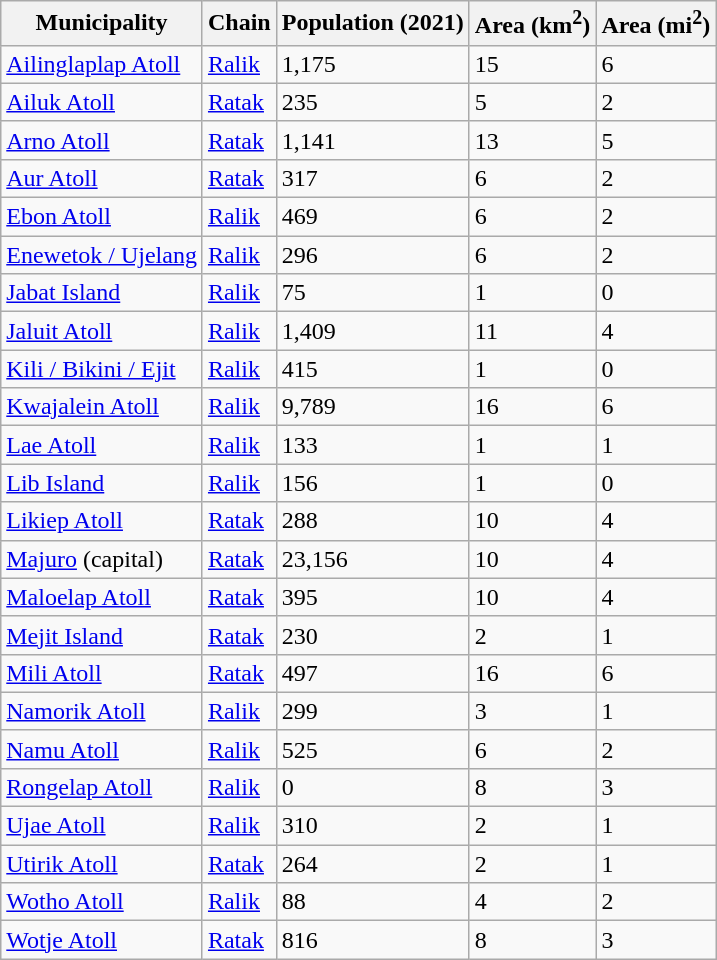<table class="wikitable sortable">
<tr>
<th>Municipality</th>
<th>Chain</th>
<th>Population (2021)</th>
<th>Area (km<sup>2</sup>)</th>
<th>Area (mi<sup>2</sup>)</th>
</tr>
<tr>
<td><a href='#'>Ailinglaplap Atoll</a></td>
<td><a href='#'>Ralik</a></td>
<td>1,175</td>
<td>15</td>
<td>6</td>
</tr>
<tr>
<td><a href='#'>Ailuk Atoll</a></td>
<td><a href='#'>Ratak</a></td>
<td>235</td>
<td>5</td>
<td>2</td>
</tr>
<tr>
<td><a href='#'>Arno Atoll</a></td>
<td><a href='#'>Ratak</a></td>
<td>1,141</td>
<td>13</td>
<td>5</td>
</tr>
<tr>
<td><a href='#'>Aur Atoll</a></td>
<td><a href='#'>Ratak</a></td>
<td>317</td>
<td>6</td>
<td>2</td>
</tr>
<tr>
<td><a href='#'>Ebon Atoll</a></td>
<td><a href='#'>Ralik</a></td>
<td>469</td>
<td>6</td>
<td>2</td>
</tr>
<tr>
<td><a href='#'>Enewetok / Ujelang</a></td>
<td><a href='#'>Ralik</a></td>
<td>296</td>
<td>6</td>
<td>2</td>
</tr>
<tr>
<td><a href='#'>Jabat Island</a></td>
<td><a href='#'>Ralik</a></td>
<td>75</td>
<td>1</td>
<td>0</td>
</tr>
<tr>
<td><a href='#'>Jaluit Atoll</a></td>
<td><a href='#'>Ralik</a></td>
<td>1,409</td>
<td>11</td>
<td>4</td>
</tr>
<tr>
<td><a href='#'>Kili / Bikini / Ejit</a></td>
<td><a href='#'>Ralik</a></td>
<td>415</td>
<td>1</td>
<td>0</td>
</tr>
<tr>
<td><a href='#'>Kwajalein Atoll</a></td>
<td><a href='#'>Ralik</a></td>
<td>9,789</td>
<td>16</td>
<td>6</td>
</tr>
<tr>
<td><a href='#'>Lae Atoll</a></td>
<td><a href='#'>Ralik</a></td>
<td>133</td>
<td>1</td>
<td>1</td>
</tr>
<tr>
<td><a href='#'>Lib Island</a></td>
<td><a href='#'>Ralik</a></td>
<td>156</td>
<td>1</td>
<td>0</td>
</tr>
<tr>
<td><a href='#'>Likiep Atoll</a></td>
<td><a href='#'>Ratak</a></td>
<td>288</td>
<td>10</td>
<td>4</td>
</tr>
<tr>
<td><a href='#'>Majuro</a> (capital)</td>
<td><a href='#'>Ratak</a></td>
<td>23,156</td>
<td>10</td>
<td>4</td>
</tr>
<tr>
<td><a href='#'>Maloelap Atoll</a></td>
<td><a href='#'>Ratak</a></td>
<td>395</td>
<td>10</td>
<td>4</td>
</tr>
<tr>
<td><a href='#'>Mejit Island</a></td>
<td><a href='#'>Ratak</a></td>
<td>230</td>
<td>2</td>
<td>1</td>
</tr>
<tr>
<td><a href='#'>Mili Atoll</a></td>
<td><a href='#'>Ratak</a></td>
<td>497</td>
<td>16</td>
<td>6</td>
</tr>
<tr>
<td><a href='#'>Namorik Atoll</a></td>
<td><a href='#'>Ralik</a></td>
<td>299</td>
<td>3</td>
<td>1</td>
</tr>
<tr>
<td><a href='#'>Namu Atoll</a></td>
<td><a href='#'>Ralik</a></td>
<td>525</td>
<td>6</td>
<td>2</td>
</tr>
<tr>
<td><a href='#'>Rongelap Atoll</a></td>
<td><a href='#'>Ralik</a></td>
<td>0</td>
<td>8</td>
<td>3</td>
</tr>
<tr>
<td><a href='#'>Ujae Atoll</a></td>
<td><a href='#'>Ralik</a></td>
<td>310</td>
<td>2</td>
<td>1</td>
</tr>
<tr>
<td><a href='#'>Utirik Atoll</a></td>
<td><a href='#'>Ratak</a></td>
<td>264</td>
<td>2</td>
<td>1</td>
</tr>
<tr>
<td><a href='#'>Wotho Atoll</a></td>
<td><a href='#'>Ralik</a></td>
<td>88</td>
<td>4</td>
<td>2</td>
</tr>
<tr>
<td><a href='#'>Wotje Atoll</a></td>
<td><a href='#'>Ratak</a></td>
<td>816</td>
<td>8</td>
<td>3</td>
</tr>
</table>
